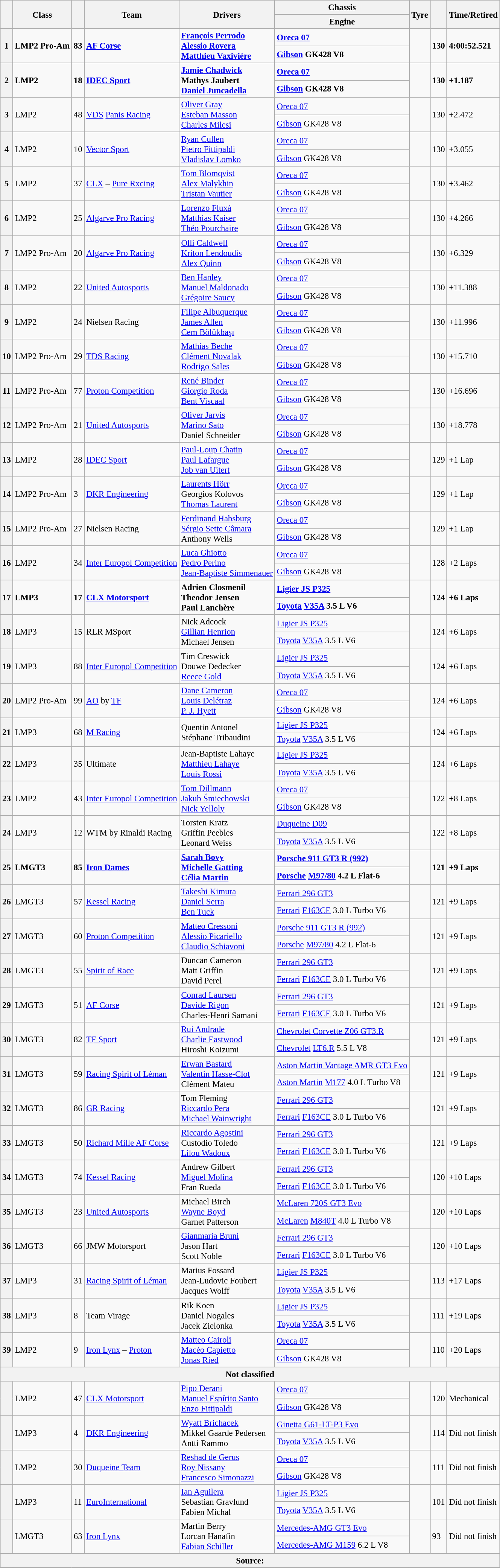<table class="wikitable" style="font-size:95%;">
<tr>
<th rowspan=2></th>
<th rowspan=2>Class</th>
<th rowspan=2></th>
<th rowspan=2>Team</th>
<th rowspan=2>Drivers</th>
<th>Chassis</th>
<th rowspan=2>Tyre</th>
<th rowspan=2></th>
<th rowspan=2>Time/Retired</th>
</tr>
<tr>
<th>Engine</th>
</tr>
<tr style="font-weight:bold;">
<th rowspan=2>1</th>
<td rowspan=2>LMP2 Pro-Am</td>
<td rowspan=2>83</td>
<td rowspan=2> <a href='#'>AF Corse</a></td>
<td rowspan=2> <a href='#'>François Perrodo</a><br> <a href='#'>Alessio Rovera</a><br> <a href='#'>Matthieu Vaxivière</a></td>
<td><a href='#'>Oreca 07</a></td>
<td rowspan=2></td>
<td rowspan=2>130</td>
<td rowspan=2>4:00:52.521</td>
</tr>
<tr style="font-weight:bold;">
<td><a href='#'>Gibson</a> GK428 V8</td>
</tr>
<tr style="font-weight:bold;">
<th rowspan=2>2</th>
<td rowspan=2>LMP2</td>
<td rowspan=2>18</td>
<td rowspan=2> <a href='#'>IDEC Sport</a></td>
<td rowspan=2> <a href='#'>Jamie Chadwick</a><br> Mathys Jaubert<br> <a href='#'>Daniel Juncadella</a></td>
<td><a href='#'>Oreca 07</a></td>
<td rowspan=2></td>
<td rowspan=2>130</td>
<td rowspan=2>+1.187</td>
</tr>
<tr style="font-weight:bold;">
<td><a href='#'>Gibson</a> GK428 V8</td>
</tr>
<tr>
<th rowspan=2>3</th>
<td rowspan=2>LMP2</td>
<td rowspan=2>48</td>
<td rowspan=2> <a href='#'>VDS</a> <a href='#'>Panis Racing</a></td>
<td rowspan=2> <a href='#'>Oliver Gray</a><br> <a href='#'>Esteban Masson</a><br> <a href='#'>Charles Milesi</a></td>
<td><a href='#'>Oreca 07</a></td>
<td rowspan=2></td>
<td rowspan=2>130</td>
<td rowspan=2>+2.472</td>
</tr>
<tr>
<td><a href='#'>Gibson</a> GK428 V8</td>
</tr>
<tr>
<th rowspan=2>4</th>
<td rowspan=2>LMP2</td>
<td rowspan=2>10</td>
<td rowspan=2> <a href='#'>Vector Sport</a></td>
<td rowspan=2> <a href='#'>Ryan Cullen</a><br> <a href='#'>Pietro Fittipaldi</a><br> <a href='#'>Vladislav Lomko</a></td>
<td><a href='#'>Oreca 07</a></td>
<td rowspan=2></td>
<td rowspan=2>130</td>
<td rowspan=2>+3.055</td>
</tr>
<tr>
<td><a href='#'>Gibson</a> GK428 V8</td>
</tr>
<tr>
<th rowspan=2>5</th>
<td rowspan=2>LMP2</td>
<td rowspan=2>37</td>
<td rowspan=2> <a href='#'>CLX</a> – <a href='#'>Pure Rxcing</a></td>
<td rowspan=2> <a href='#'>Tom Blomqvist</a><br> <a href='#'>Alex Malykhin</a><br> <a href='#'>Tristan Vautier</a></td>
<td><a href='#'>Oreca 07</a></td>
<td rowspan=2></td>
<td rowspan=2>130</td>
<td rowspan=2>+3.462</td>
</tr>
<tr>
<td><a href='#'>Gibson</a> GK428 V8</td>
</tr>
<tr>
<th rowspan=2>6</th>
<td rowspan=2>LMP2</td>
<td rowspan=2>25</td>
<td rowspan=2> <a href='#'>Algarve Pro Racing</a></td>
<td rowspan=2> <a href='#'>Lorenzo Fluxá</a><br> <a href='#'>Matthias Kaiser</a><br> <a href='#'>Théo Pourchaire</a></td>
<td><a href='#'>Oreca 07</a></td>
<td rowspan=2></td>
<td rowspan=2>130</td>
<td rowspan=2>+4.266</td>
</tr>
<tr>
<td><a href='#'>Gibson</a> GK428 V8</td>
</tr>
<tr>
<th rowspan=2>7</th>
<td rowspan=2>LMP2 Pro-Am</td>
<td rowspan=2>20</td>
<td rowspan=2> <a href='#'>Algarve Pro Racing</a></td>
<td rowspan=2> <a href='#'>Olli Caldwell</a><br> <a href='#'>Kriton Lendoudis</a><br> <a href='#'>Alex Quinn</a></td>
<td><a href='#'>Oreca 07</a></td>
<td rowspan=2></td>
<td rowspan=2>130</td>
<td rowspan=2>+6.329</td>
</tr>
<tr>
<td><a href='#'>Gibson</a> GK428 V8</td>
</tr>
<tr>
<th rowspan=2>8</th>
<td rowspan=2>LMP2</td>
<td rowspan=2>22</td>
<td rowspan=2> <a href='#'>United Autosports</a></td>
<td rowspan=2> <a href='#'>Ben Hanley</a><br> <a href='#'>Manuel Maldonado</a><br> <a href='#'>Grégoire Saucy</a></td>
<td><a href='#'>Oreca 07</a></td>
<td rowspan=2></td>
<td rowspan=2>130</td>
<td rowspan=2>+11.388</td>
</tr>
<tr>
<td><a href='#'>Gibson</a> GK428 V8</td>
</tr>
<tr>
<th rowspan=2>9</th>
<td rowspan=2>LMP2</td>
<td rowspan=2>24</td>
<td rowspan=2> Nielsen Racing</td>
<td rowspan=2> <a href='#'>Filipe Albuquerque</a><br> <a href='#'>James Allen</a><br> <a href='#'>Cem Bölükbaşı</a></td>
<td><a href='#'>Oreca 07</a></td>
<td rowspan=2></td>
<td rowspan=2>130</td>
<td rowspan=2>+11.996</td>
</tr>
<tr>
<td><a href='#'>Gibson</a> GK428 V8</td>
</tr>
<tr>
<th rowspan=2>10</th>
<td rowspan=2>LMP2 Pro-Am</td>
<td rowspan=2>29</td>
<td rowspan=2> <a href='#'>TDS Racing</a></td>
<td rowspan=2> <a href='#'>Mathias Beche</a><br> <a href='#'>Clément Novalak</a><br> <a href='#'>Rodrigo Sales</a></td>
<td><a href='#'>Oreca 07</a></td>
<td rowspan=2></td>
<td rowspan=2>130</td>
<td rowspan=2>+15.710</td>
</tr>
<tr>
<td><a href='#'>Gibson</a> GK428 V8</td>
</tr>
<tr>
<th rowspan=2>11</th>
<td rowspan=2>LMP2 Pro-Am</td>
<td rowspan=2>77</td>
<td rowspan=2> <a href='#'>Proton Competition</a></td>
<td rowspan=2> <a href='#'>René Binder</a><br> <a href='#'>Giorgio Roda</a><br> <a href='#'>Bent Viscaal</a></td>
<td><a href='#'>Oreca 07</a></td>
<td rowspan=2></td>
<td rowspan=2>130</td>
<td rowspan=2>+16.696</td>
</tr>
<tr>
<td><a href='#'>Gibson</a> GK428 V8</td>
</tr>
<tr>
<th rowspan=2>12</th>
<td rowspan=2>LMP2 Pro-Am</td>
<td rowspan=2>21</td>
<td rowspan=2> <a href='#'>United Autosports</a></td>
<td rowspan=2> <a href='#'>Oliver Jarvis</a><br> <a href='#'>Marino Sato</a><br> Daniel Schneider</td>
<td><a href='#'>Oreca 07</a></td>
<td rowspan=2></td>
<td rowspan=2>130</td>
<td rowspan=2>+18.778</td>
</tr>
<tr>
<td><a href='#'>Gibson</a> GK428 V8</td>
</tr>
<tr>
<th rowspan=2>13</th>
<td rowspan=2>LMP2</td>
<td rowspan=2>28</td>
<td rowspan=2> <a href='#'>IDEC Sport</a></td>
<td rowspan=2> <a href='#'>Paul-Loup Chatin</a><br> <a href='#'>Paul Lafargue</a><br> <a href='#'>Job van Uitert</a></td>
<td><a href='#'>Oreca 07</a></td>
<td rowspan=2></td>
<td rowspan=2>129</td>
<td rowspan=2>+1 Lap</td>
</tr>
<tr>
<td><a href='#'>Gibson</a> GK428 V8</td>
</tr>
<tr>
<th rowspan=2>14</th>
<td rowspan=2>LMP2 Pro-Am</td>
<td rowspan=2>3</td>
<td rowspan=2> <a href='#'>DKR Engineering</a></td>
<td rowspan=2> <a href='#'>Laurents Hörr</a><br> Georgios Kolovos<br> <a href='#'>Thomas Laurent</a></td>
<td><a href='#'>Oreca 07</a></td>
<td rowspan=2></td>
<td rowspan=2>129</td>
<td rowspan=2>+1 Lap</td>
</tr>
<tr>
<td><a href='#'>Gibson</a> GK428 V8</td>
</tr>
<tr>
<th rowspan=2>15</th>
<td rowspan=2>LMP2 Pro-Am</td>
<td rowspan=2>27</td>
<td rowspan=2> Nielsen Racing</td>
<td rowspan=2> <a href='#'>Ferdinand Habsburg</a><br> <a href='#'>Sérgio Sette Câmara</a><br> Anthony Wells</td>
<td><a href='#'>Oreca 07</a></td>
<td rowspan=2></td>
<td rowspan=2>129</td>
<td rowspan=2>+1 Lap</td>
</tr>
<tr>
<td><a href='#'>Gibson</a> GK428 V8</td>
</tr>
<tr>
<th rowspan=2>16</th>
<td rowspan=2>LMP2</td>
<td rowspan=2>34</td>
<td rowspan=2> <a href='#'>Inter Europol Competition</a></td>
<td rowspan=2> <a href='#'>Luca Ghiotto</a><br> <a href='#'>Pedro Perino</a><br> <a href='#'>Jean-Baptiste Simmenauer</a></td>
<td><a href='#'>Oreca 07</a></td>
<td rowspan=2></td>
<td rowspan=2>128</td>
<td rowspan=2>+2 Laps</td>
</tr>
<tr>
<td><a href='#'>Gibson</a> GK428 V8</td>
</tr>
<tr style="font-weight:bold;">
<th rowspan=2>17</th>
<td rowspan=2>LMP3</td>
<td rowspan=2>17</td>
<td rowspan=2> <a href='#'>CLX Motorsport</a></td>
<td rowspan=2> Adrien Closmenil<br> Theodor Jensen<br> Paul Lanchère</td>
<td><a href='#'>Ligier JS P325</a></td>
<td rowspan=2></td>
<td rowspan=2>124</td>
<td rowspan=2>+6 Laps</td>
</tr>
<tr style="font-weight:bold;">
<td><a href='#'>Toyota</a> <a href='#'>V35A</a> 3.5 L V6</td>
</tr>
<tr>
<th rowspan=2>18</th>
<td rowspan=2>LMP3</td>
<td rowspan=2>15</td>
<td rowspan=2> RLR MSport</td>
<td rowspan=2> Nick Adcock<br> <a href='#'>Gillian Henrion</a><br> Michael Jensen</td>
<td><a href='#'>Ligier JS P325</a></td>
<td rowspan=2></td>
<td rowspan=2>124</td>
<td rowspan=2>+6 Laps</td>
</tr>
<tr>
<td><a href='#'>Toyota</a> <a href='#'>V35A</a> 3.5 L V6</td>
</tr>
<tr>
<th rowspan=2>19</th>
<td rowspan=2>LMP3</td>
<td rowspan=2>88</td>
<td rowspan=2> <a href='#'>Inter Europol Competition</a></td>
<td rowspan=2> Tim Creswick<br> Douwe Dedecker<br> <a href='#'>Reece Gold</a></td>
<td><a href='#'>Ligier JS P325</a></td>
<td rowspan=2></td>
<td rowspan=2>124</td>
<td rowspan=2>+6 Laps</td>
</tr>
<tr>
<td><a href='#'>Toyota</a> <a href='#'>V35A</a> 3.5 L V6</td>
</tr>
<tr>
<th rowspan=2>20</th>
<td rowspan=2>LMP2 Pro-Am</td>
<td rowspan=2>99</td>
<td rowspan=2> <a href='#'>AO</a> by <a href='#'>TF</a></td>
<td rowspan=2> <a href='#'>Dane Cameron</a><br> <a href='#'>Louis Delétraz</a><br> <a href='#'>P. J. Hyett</a></td>
<td><a href='#'>Oreca 07</a></td>
<td rowspan=2></td>
<td rowspan=2>124</td>
<td rowspan=2>+6 Laps</td>
</tr>
<tr>
<td><a href='#'>Gibson</a> GK428 V8</td>
</tr>
<tr>
<th rowspan=2>21</th>
<td rowspan=2>LMP3</td>
<td rowspan=2>68</td>
<td rowspan=2> <a href='#'>M Racing</a></td>
<td rowspan=2> Quentin Antonel<br> Stéphane Tribaudini<br></td>
<td><a href='#'>Ligier JS P325</a></td>
<td rowspan=2></td>
<td rowspan=2>124</td>
<td rowspan=2>+6 Laps</td>
</tr>
<tr>
<td><a href='#'>Toyota</a> <a href='#'>V35A</a> 3.5 L V6</td>
</tr>
<tr>
<th rowspan=2>22</th>
<td rowspan=2>LMP3</td>
<td rowspan=2>35</td>
<td rowspan=2> Ultimate</td>
<td rowspan=2> Jean-Baptiste Lahaye<br> <a href='#'>Matthieu Lahaye</a><br> <a href='#'>Louis Rossi</a></td>
<td><a href='#'>Ligier JS P325</a></td>
<td rowspan=2></td>
<td rowspan=2>124</td>
<td rowspan=2>+6 Laps</td>
</tr>
<tr>
<td><a href='#'>Toyota</a> <a href='#'>V35A</a> 3.5 L V6</td>
</tr>
<tr>
<th rowspan=2>23</th>
<td rowspan=2>LMP2</td>
<td rowspan=2>43</td>
<td rowspan=2> <a href='#'>Inter Europol Competition</a></td>
<td rowspan=2> <a href='#'>Tom Dillmann</a><br> <a href='#'>Jakub Śmiechowski</a><br> <a href='#'>Nick Yelloly</a></td>
<td><a href='#'>Oreca 07</a></td>
<td rowspan=2></td>
<td rowspan=2>122</td>
<td rowspan=2>+8 Laps</td>
</tr>
<tr>
<td><a href='#'>Gibson</a> GK428 V8</td>
</tr>
<tr>
<th rowspan=2>24</th>
<td rowspan=2>LMP3</td>
<td rowspan=2>12</td>
<td rowspan=2> WTM by Rinaldi Racing</td>
<td rowspan=2> Torsten Kratz<br> Griffin Peebles<br> Leonard Weiss</td>
<td><a href='#'>Duqueine D09</a></td>
<td rowspan=2></td>
<td rowspan=2>122</td>
<td rowspan=2>+8 Laps</td>
</tr>
<tr>
<td><a href='#'>Toyota</a> <a href='#'>V35A</a> 3.5 L V6</td>
</tr>
<tr style="font-weight:bold;">
<th rowspan=2>25</th>
<td rowspan=2>LMGT3</td>
<td rowspan=2>85</td>
<td rowspan=2> <a href='#'>Iron Dames</a></td>
<td rowspan=2> <a href='#'>Sarah Bovy</a><br> <a href='#'>Michelle Gatting</a><br> <a href='#'>Célia Martin</a></td>
<td><a href='#'>Porsche 911 GT3 R (992)</a></td>
<td rowspan=2></td>
<td rowspan=2>121</td>
<td rowspan=2>+9 Laps</td>
</tr>
<tr style="font-weight:bold;">
<td><a href='#'>Porsche</a> <a href='#'>M97/80</a> 4.2 L Flat-6</td>
</tr>
<tr>
<th rowspan=2>26</th>
<td rowspan=2>LMGT3</td>
<td rowspan=2>57</td>
<td rowspan=2> <a href='#'>Kessel Racing</a></td>
<td rowspan=2> <a href='#'>Takeshi Kimura</a><br> <a href='#'>Daniel Serra</a><br> <a href='#'>Ben Tuck</a></td>
<td><a href='#'>Ferrari 296 GT3</a></td>
<td rowspan=2></td>
<td rowspan=2>121</td>
<td rowspan=2>+9 Laps</td>
</tr>
<tr>
<td><a href='#'>Ferrari</a> <a href='#'>F163CE</a> 3.0 L Turbo V6</td>
</tr>
<tr>
<th rowspan=2>27</th>
<td rowspan=2>LMGT3</td>
<td rowspan=2>60</td>
<td rowspan=2> <a href='#'>Proton Competition</a></td>
<td rowspan=2> <a href='#'>Matteo Cressoni</a><br> <a href='#'>Alessio Picariello</a><br> <a href='#'>Claudio Schiavoni</a></td>
<td><a href='#'>Porsche 911 GT3 R (992)</a></td>
<td rowspan=2></td>
<td rowspan=2>121</td>
<td rowspan=2>+9 Laps</td>
</tr>
<tr>
<td><a href='#'>Porsche</a> <a href='#'>M97/80</a> 4.2 L Flat-6</td>
</tr>
<tr>
<th rowspan=2>28</th>
<td rowspan=2>LMGT3</td>
<td rowspan=2>55</td>
<td rowspan=2> <a href='#'>Spirit of Race</a></td>
<td rowspan=2> Duncan Cameron<br> Matt Griffin<br> David Perel</td>
<td><a href='#'>Ferrari 296 GT3</a></td>
<td rowspan=2></td>
<td rowspan=2>121</td>
<td rowspan=2>+9 Laps</td>
</tr>
<tr>
<td><a href='#'>Ferrari</a> <a href='#'>F163CE</a> 3.0 L Turbo V6</td>
</tr>
<tr>
<th rowspan=2>29</th>
<td rowspan=2>LMGT3</td>
<td rowspan=2>51</td>
<td rowspan=2> <a href='#'>AF Corse</a></td>
<td rowspan=2> <a href='#'>Conrad Laursen</a><br> <a href='#'>Davide Rigon</a><br> Charles-Henri Samani</td>
<td><a href='#'>Ferrari 296 GT3</a></td>
<td rowspan=2></td>
<td rowspan=2>121</td>
<td rowspan=2>+9 Laps</td>
</tr>
<tr>
<td><a href='#'>Ferrari</a> <a href='#'>F163CE</a> 3.0 L Turbo V6</td>
</tr>
<tr>
<th rowspan=2>30</th>
<td rowspan=2>LMGT3</td>
<td rowspan=2>82</td>
<td rowspan=2> <a href='#'>TF Sport</a></td>
<td rowspan=2> <a href='#'>Rui Andrade</a><br> <a href='#'>Charlie Eastwood</a><br> Hiroshi Koizumi</td>
<td><a href='#'>Chevrolet Corvette Z06 GT3.R</a></td>
<td rowspan=2></td>
<td rowspan=2>121</td>
<td rowspan=2>+9 Laps</td>
</tr>
<tr>
<td><a href='#'>Chevrolet</a> <a href='#'>LT6.R</a> 5.5 L V8</td>
</tr>
<tr>
<th rowspan=2>31</th>
<td rowspan=2>LMGT3</td>
<td rowspan=2>59</td>
<td rowspan=2> <a href='#'>Racing Spirit of Léman</a></td>
<td rowspan=2> <a href='#'>Erwan Bastard</a><br> <a href='#'>Valentin Hasse-Clot</a><br> Clément Mateu</td>
<td><a href='#'>Aston Martin Vantage AMR GT3 Evo</a></td>
<td rowspan=2></td>
<td rowspan=2>121</td>
<td rowspan=2>+9 Laps</td>
</tr>
<tr>
<td><a href='#'>Aston Martin</a> <a href='#'>M177</a> 4.0 L Turbo V8</td>
</tr>
<tr>
<th rowspan=2>32</th>
<td rowspan=2>LMGT3</td>
<td rowspan=2>86</td>
<td rowspan=2> <a href='#'>GR Racing</a></td>
<td rowspan=2> Tom Fleming<br> <a href='#'>Riccardo Pera</a><br> <a href='#'>Michael Wainwright</a></td>
<td><a href='#'>Ferrari 296 GT3</a></td>
<td rowspan=2></td>
<td rowspan=2>121</td>
<td rowspan=2>+9 Laps</td>
</tr>
<tr>
<td><a href='#'>Ferrari</a> <a href='#'>F163CE</a> 3.0 L Turbo V6</td>
</tr>
<tr>
<th rowspan=2>33</th>
<td rowspan=2>LMGT3</td>
<td rowspan=2>50</td>
<td rowspan=2> <a href='#'>Richard Mille AF Corse</a></td>
<td rowspan=2> <a href='#'>Riccardo Agostini</a><br> Custodio Toledo<br> <a href='#'>Lilou Wadoux</a></td>
<td><a href='#'>Ferrari 296 GT3</a></td>
<td rowspan=2></td>
<td rowspan=2>121</td>
<td rowspan=2>+9 Laps</td>
</tr>
<tr>
<td><a href='#'>Ferrari</a> <a href='#'>F163CE</a> 3.0 L Turbo V6</td>
</tr>
<tr>
<th rowspan=2>34</th>
<td rowspan=2>LMGT3</td>
<td rowspan=2>74</td>
<td rowspan=2> <a href='#'>Kessel Racing</a></td>
<td rowspan=2> Andrew Gilbert<br> <a href='#'>Miguel Molina</a><br> Fran Rueda</td>
<td><a href='#'>Ferrari 296 GT3</a></td>
<td rowspan=2></td>
<td rowspan=2>120</td>
<td rowspan=2>+10 Laps</td>
</tr>
<tr>
<td><a href='#'>Ferrari</a> <a href='#'>F163CE</a> 3.0 L Turbo V6</td>
</tr>
<tr>
<th rowspan=2>35</th>
<td rowspan=2>LMGT3</td>
<td rowspan=2>23</td>
<td rowspan=2> <a href='#'>United Autosports</a></td>
<td rowspan=2> Michael Birch<br> <a href='#'>Wayne Boyd</a><br> Garnet Patterson</td>
<td><a href='#'>McLaren 720S GT3 Evo</a></td>
<td rowspan=2></td>
<td rowspan=2>120</td>
<td rowspan=2>+10 Laps</td>
</tr>
<tr>
<td><a href='#'>McLaren</a> <a href='#'>M840T</a> 4.0 L Turbo V8</td>
</tr>
<tr>
<th rowspan=2>36</th>
<td rowspan=2>LMGT3</td>
<td rowspan=2>66</td>
<td rowspan=2> JMW Motorsport</td>
<td rowspan=2> <a href='#'>Gianmaria Bruni</a><br> Jason Hart<br> Scott Noble</td>
<td><a href='#'>Ferrari 296 GT3</a></td>
<td rowspan=2></td>
<td rowspan=2>120</td>
<td rowspan=2>+10 Laps</td>
</tr>
<tr>
<td><a href='#'>Ferrari</a> <a href='#'>F163CE</a> 3.0 L Turbo V6</td>
</tr>
<tr>
<th rowspan=2>37</th>
<td rowspan=2>LMP3</td>
<td rowspan=2>31</td>
<td rowspan=2> <a href='#'>Racing Spirit of Léman</a></td>
<td rowspan=2> Marius Fossard<br> Jean-Ludovic Foubert<br> Jacques Wolff</td>
<td><a href='#'>Ligier JS P325</a></td>
<td rowspan=2></td>
<td rowspan=2>113</td>
<td rowspan=2>+17 Laps</td>
</tr>
<tr>
<td><a href='#'>Toyota</a> <a href='#'>V35A</a> 3.5 L V6</td>
</tr>
<tr>
<th rowspan=2>38</th>
<td rowspan=2>LMP3</td>
<td rowspan=2>8</td>
<td rowspan=2> Team Virage</td>
<td rowspan=2> Rik Koen<br> Daniel Nogales<br> Jacek Zielonka</td>
<td><a href='#'>Ligier JS P325</a></td>
<td rowspan=2></td>
<td rowspan=2>111</td>
<td rowspan=2>+19 Laps</td>
</tr>
<tr>
<td><a href='#'>Toyota</a> <a href='#'>V35A</a> 3.5 L V6</td>
</tr>
<tr>
<th rowspan=2>39</th>
<td rowspan=2>LMP2</td>
<td rowspan=2>9</td>
<td rowspan=2> <a href='#'>Iron Lynx</a> – <a href='#'>Proton</a></td>
<td rowspan=2> <a href='#'>Matteo Cairoli</a><br> <a href='#'>Macéo Capietto</a><br> <a href='#'>Jonas Ried</a></td>
<td><a href='#'>Oreca 07</a></td>
<td rowspan=2></td>
<td rowspan=2>110</td>
<td rowspan=2>+20 Laps</td>
</tr>
<tr>
<td><a href='#'>Gibson</a> GK428 V8</td>
</tr>
<tr>
<th colspan="9">Not classified</th>
</tr>
<tr>
<th rowspan=2></th>
<td rowspan=2>LMP2</td>
<td rowspan=2>47</td>
<td rowspan=2> <a href='#'>CLX Motorsport</a></td>
<td rowspan=2> <a href='#'>Pipo Derani</a><br> <a href='#'>Manuel Espírito Santo</a><br> <a href='#'>Enzo Fittipaldi</a></td>
<td><a href='#'>Oreca 07</a></td>
<td rowspan=2></td>
<td rowspan=2>120</td>
<td rowspan=2>Mechanical</td>
</tr>
<tr>
<td><a href='#'>Gibson</a> GK428 V8</td>
</tr>
<tr>
<th rowspan=2></th>
<td rowspan=2>LMP3</td>
<td rowspan=2>4</td>
<td rowspan=2> <a href='#'>DKR Engineering</a></td>
<td rowspan=2> <a href='#'>Wyatt Brichacek</a><br> Mikkel Gaarde Pedersen<br> Antti Rammo</td>
<td><a href='#'>Ginetta G61-LT-P3 Evo</a></td>
<td rowspan=2></td>
<td rowspan=2>114</td>
<td rowspan=2>Did not finish</td>
</tr>
<tr>
<td><a href='#'>Toyota</a> <a href='#'>V35A</a> 3.5 L V6</td>
</tr>
<tr>
<th rowspan=2></th>
<td rowspan=2>LMP2</td>
<td rowspan=2>30</td>
<td rowspan=2> <a href='#'>Duqueine Team</a></td>
<td rowspan=2> <a href='#'>Reshad de Gerus</a><br> <a href='#'>Roy Nissany</a><br> <a href='#'>Francesco Simonazzi</a></td>
<td><a href='#'>Oreca 07</a></td>
<td rowspan=2></td>
<td rowspan=2>111</td>
<td rowspan=2>Did not finish</td>
</tr>
<tr>
<td><a href='#'>Gibson</a> GK428 V8</td>
</tr>
<tr>
<th rowspan=2></th>
<td rowspan=2>LMP3</td>
<td rowspan=2>11</td>
<td rowspan=2> <a href='#'>EuroInternational</a></td>
<td rowspan=2> <a href='#'>Ian Aguilera</a><br> Sebastian Gravlund<br> Fabien Michal</td>
<td><a href='#'>Ligier JS P325</a></td>
<td rowspan=2></td>
<td rowspan=2>101</td>
<td rowspan=2>Did not finish</td>
</tr>
<tr>
<td><a href='#'>Toyota</a> <a href='#'>V35A</a> 3.5 L V6</td>
</tr>
<tr>
<th rowspan=2></th>
<td rowspan=2>LMGT3</td>
<td rowspan=2>63</td>
<td rowspan=2> <a href='#'>Iron Lynx</a></td>
<td rowspan=2> Martin Berry<br> Lorcan Hanafin<br> <a href='#'>Fabian Schiller</a></td>
<td><a href='#'>Mercedes-AMG GT3 Evo</a></td>
<td rowspan=2></td>
<td rowspan=2>93</td>
<td rowspan=2>Did not finish</td>
</tr>
<tr>
<td><a href='#'>Mercedes-AMG M159</a> 6.2 L V8</td>
</tr>
<tr>
<th colspan=9>Source:</th>
</tr>
</table>
